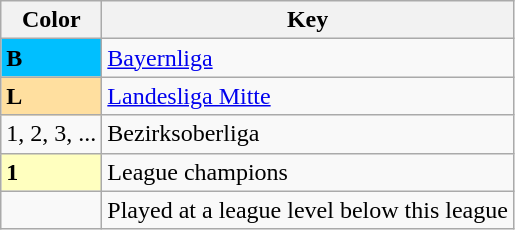<table class="wikitable" align="center">
<tr>
<th>Color</th>
<th>Key</th>
</tr>
<tr>
<td style="background:#00BFFF"><strong>B</strong></td>
<td><a href='#'>Bayernliga</a></td>
</tr>
<tr>
<td style="background:#ffdf9f"><strong>L</strong></td>
<td><a href='#'>Landesliga Mitte</a></td>
</tr>
<tr>
<td>1, 2, 3, ...</td>
<td>Bezirksoberliga</td>
</tr>
<tr>
<td style="background:#ffffbf"><strong>1</strong></td>
<td>League champions</td>
</tr>
<tr>
<td></td>
<td>Played at a league level below this league</td>
</tr>
</table>
